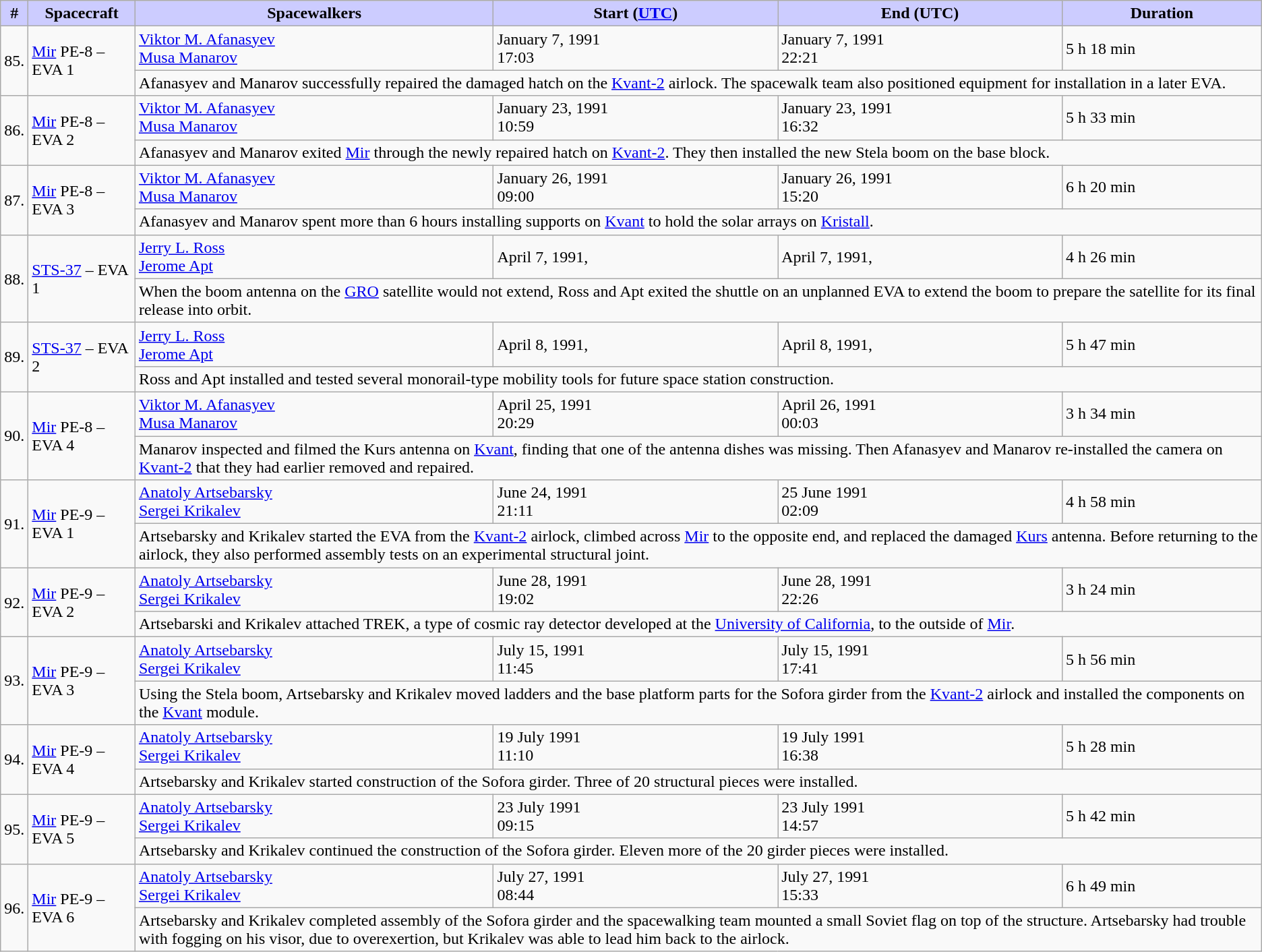<table class="wikitable sticky-header">
<tr>
<th style="background:#ccf;">#</th>
<th style="background:#ccf;">Spacecraft</th>
<th style="background:#ccf;">Spacewalkers</th>
<th style="background:#ccf;">Start (<a href='#'>UTC</a>)</th>
<th style="background:#ccf;">End (UTC)</th>
<th style="background:#ccf;">Duration</th>
</tr>
<tr>
<td rowspan=2>85.</td>
<td rowspan=2><a href='#'>Mir</a> PE-8 – EVA 1</td>
<td> <a href='#'>Viktor M. Afanasyev</a><br> <a href='#'>Musa Manarov</a></td>
<td>January 7, 1991<br>17:03</td>
<td>January 7, 1991<br>22:21</td>
<td>5 h 18 min</td>
</tr>
<tr>
<td colspan=4>Afanasyev and Manarov successfully repaired the damaged hatch on the <a href='#'>Kvant-2</a> airlock. The spacewalk team also positioned equipment for installation in a later EVA.</td>
</tr>
<tr>
<td rowspan=2>86.</td>
<td rowspan=2><a href='#'>Mir</a> PE-8 – EVA 2</td>
<td> <a href='#'>Viktor M. Afanasyev</a><br> <a href='#'>Musa Manarov</a></td>
<td>January 23, 1991<br>10:59</td>
<td>January 23, 1991<br>16:32</td>
<td>5 h 33 min</td>
</tr>
<tr>
<td colspan=4>Afanasyev and Manarov exited <a href='#'>Mir</a> through the newly repaired hatch on <a href='#'>Kvant-2</a>. They then installed the new Stela boom on the base block.</td>
</tr>
<tr>
<td rowspan=2>87.</td>
<td rowspan=2><a href='#'>Mir</a> PE-8 – EVA 3</td>
<td> <a href='#'>Viktor M. Afanasyev</a><br> <a href='#'>Musa Manarov</a></td>
<td>January 26, 1991<br>09:00</td>
<td>January 26, 1991<br>15:20</td>
<td>6 h 20 min</td>
</tr>
<tr>
<td colspan=4>Afanasyev and Manarov spent more than 6 hours installing supports on <a href='#'>Kvant</a> to hold the solar arrays on <a href='#'>Kristall</a>.</td>
</tr>
<tr>
<td rowspan=2>88.</td>
<td rowspan=2><a href='#'>STS-37</a> – EVA 1</td>
<td> <a href='#'>Jerry L. Ross</a><br> <a href='#'>Jerome Apt</a></td>
<td>April 7, 1991,</td>
<td>April 7, 1991,</td>
<td>4 h 26 min</td>
</tr>
<tr>
<td colspan=4>When the boom antenna on the <a href='#'>GRO</a> satellite would not extend, Ross and Apt exited the shuttle on an unplanned EVA to extend the boom to prepare the satellite for its final release into orbit.</td>
</tr>
<tr>
<td rowspan=2>89.</td>
<td rowspan=2><a href='#'>STS-37</a> – EVA 2</td>
<td> <a href='#'>Jerry L. Ross</a><br> <a href='#'>Jerome Apt</a></td>
<td>April 8, 1991,</td>
<td>April 8, 1991,</td>
<td>5 h 47 min</td>
</tr>
<tr>
<td colspan=4>Ross and Apt installed and tested several monorail-type mobility tools for future space station construction.</td>
</tr>
<tr>
<td rowspan=2>90.</td>
<td rowspan=2><a href='#'>Mir</a> PE-8 – EVA 4</td>
<td> <a href='#'>Viktor M. Afanasyev</a><br> <a href='#'>Musa Manarov</a></td>
<td>April 25, 1991<br>20:29</td>
<td>April 26, 1991<br>00:03</td>
<td>3 h 34 min</td>
</tr>
<tr>
<td colspan=4>Manarov inspected and filmed the Kurs antenna on <a href='#'>Kvant</a>, finding that one of the antenna dishes was missing. Then Afanasyev and Manarov re-installed the camera on <a href='#'>Kvant-2</a> that they had earlier removed and repaired.</td>
</tr>
<tr>
<td rowspan=2>91.</td>
<td rowspan=2><a href='#'>Mir</a> PE-9 – EVA 1</td>
<td> <a href='#'>Anatoly Artsebarsky</a><br> <a href='#'>Sergei Krikalev</a></td>
<td>June 24, 1991<br>21:11</td>
<td>25 June 1991<br>02:09</td>
<td>4 h 58 min</td>
</tr>
<tr>
<td colspan=4>Artsebarsky and Krikalev started the EVA from the <a href='#'>Kvant-2</a> airlock, climbed across <a href='#'>Mir</a> to the opposite end, and replaced the damaged <a href='#'>Kurs</a> antenna. Before returning to the airlock, they also performed assembly tests on an experimental structural joint.</td>
</tr>
<tr>
<td rowspan=2>92.</td>
<td rowspan=2><a href='#'>Mir</a> PE-9 – EVA 2</td>
<td> <a href='#'>Anatoly Artsebarsky</a><br> <a href='#'>Sergei Krikalev</a></td>
<td>June 28, 1991<br>19:02</td>
<td>June 28, 1991<br>22:26</td>
<td>3 h 24 min</td>
</tr>
<tr>
<td colspan=4>Artsebarski and Krikalev attached TREK, a type of cosmic ray detector developed at the <a href='#'>University of California</a>, to the outside of <a href='#'>Mir</a>.</td>
</tr>
<tr>
<td rowspan=2>93.</td>
<td rowspan=2><a href='#'>Mir</a> PE-9 – EVA 3</td>
<td> <a href='#'>Anatoly Artsebarsky</a><br> <a href='#'>Sergei Krikalev</a></td>
<td>July 15, 1991<br>11:45</td>
<td>July 15, 1991<br>17:41</td>
<td>5 h 56 min</td>
</tr>
<tr>
<td colspan=4>Using the Stela boom, Artsebarsky and Krikalev moved ladders and the base platform parts for the Sofora girder from the <a href='#'>Kvant-2</a> airlock and installed the components on the <a href='#'>Kvant</a> module.</td>
</tr>
<tr>
<td rowspan=2>94.</td>
<td rowspan=2><a href='#'>Mir</a> PE-9 – EVA 4</td>
<td> <a href='#'>Anatoly Artsebarsky</a><br> <a href='#'>Sergei Krikalev</a></td>
<td>19 July 1991<br>11:10</td>
<td>19 July 1991<br>16:38</td>
<td>5 h 28 min</td>
</tr>
<tr>
<td colspan=4>Artsebarsky and Krikalev started construction of the Sofora girder. Three of 20 structural pieces were installed.</td>
</tr>
<tr>
<td rowspan=2>95.</td>
<td rowspan=2><a href='#'>Mir</a> PE-9 – EVA 5</td>
<td> <a href='#'>Anatoly Artsebarsky</a><br> <a href='#'>Sergei Krikalev</a></td>
<td>23 July 1991<br>09:15</td>
<td>23 July 1991<br>14:57</td>
<td>5 h 42 min</td>
</tr>
<tr>
<td colspan=4>Artsebarsky and Krikalev continued the construction of the Sofora girder. Eleven more of the 20 girder pieces were installed.</td>
</tr>
<tr>
<td rowspan=2>96.</td>
<td rowspan=2><a href='#'>Mir</a> PE-9 – EVA 6</td>
<td> <a href='#'>Anatoly Artsebarsky</a><br> <a href='#'>Sergei Krikalev</a></td>
<td>July 27, 1991<br>08:44</td>
<td>July 27, 1991<br>15:33</td>
<td>6 h 49 min</td>
</tr>
<tr>
<td colspan=4>Artsebarsky and Krikalev completed assembly of the Sofora girder and the spacewalking team mounted a small Soviet flag on top of the structure. Artsebarsky had trouble with fogging on his visor, due to overexertion, but Krikalev was able to lead him back to the airlock.</td>
</tr>
</table>
